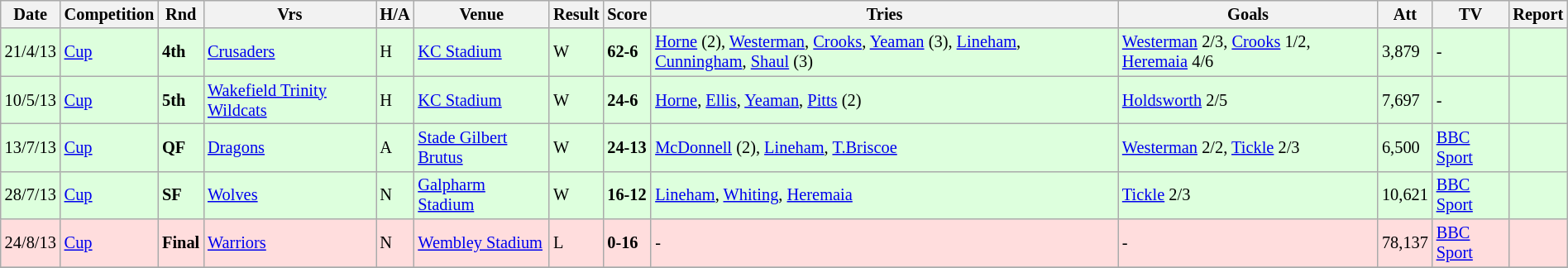<table class="wikitable" style="font-size:85%;" width="100%">
<tr>
<th>Date</th>
<th>Competition</th>
<th>Rnd</th>
<th>Vrs</th>
<th>H/A</th>
<th>Venue</th>
<th>Result</th>
<th>Score</th>
<th>Tries</th>
<th>Goals</th>
<th>Att</th>
<th>TV</th>
<th>Report</th>
</tr>
<tr style="background:#ddffdd;" width=20 | >
<td>21/4/13</td>
<td><a href='#'>Cup</a></td>
<td><strong>4th</strong></td>
<td><a href='#'>Crusaders</a></td>
<td>H</td>
<td><a href='#'>KC Stadium</a></td>
<td>W</td>
<td><strong>62-6</strong></td>
<td><a href='#'>Horne</a> (2), <a href='#'>Westerman</a>, <a href='#'>Crooks</a>, <a href='#'>Yeaman</a> (3), <a href='#'>Lineham</a>, <a href='#'>Cunningham</a>, <a href='#'>Shaul</a> (3)</td>
<td><a href='#'>Westerman</a> 2/3, <a href='#'>Crooks</a> 1/2, <a href='#'>Heremaia</a> 4/6</td>
<td>3,879</td>
<td>-</td>
<td></td>
</tr>
<tr style="background:#ddffdd;" width=20 | >
<td>10/5/13</td>
<td><a href='#'>Cup</a></td>
<td><strong>5th</strong></td>
<td><a href='#'>Wakefield Trinity Wildcats</a></td>
<td>H</td>
<td><a href='#'>KC Stadium</a></td>
<td>W</td>
<td><strong>24-6</strong></td>
<td><a href='#'>Horne</a>, <a href='#'>Ellis</a>, <a href='#'>Yeaman</a>, <a href='#'>Pitts</a> (2)</td>
<td><a href='#'>Holdsworth</a> 2/5</td>
<td>7,697</td>
<td>-</td>
<td></td>
</tr>
<tr style="background:#ddffdd;" width=20 | >
<td>13/7/13</td>
<td><a href='#'>Cup</a></td>
<td><strong>QF</strong></td>
<td><a href='#'>Dragons</a></td>
<td>A</td>
<td><a href='#'>Stade Gilbert Brutus</a></td>
<td>W</td>
<td><strong>24-13</strong></td>
<td><a href='#'>McDonnell</a> (2), <a href='#'>Lineham</a>, <a href='#'>T.Briscoe</a></td>
<td><a href='#'>Westerman</a> 2/2, <a href='#'>Tickle</a> 2/3</td>
<td>6,500</td>
<td><a href='#'>BBC Sport</a></td>
<td></td>
</tr>
<tr style="background:#ddffdd;" width=20 | >
<td>28/7/13</td>
<td><a href='#'>Cup</a></td>
<td><strong>SF</strong></td>
<td><a href='#'>Wolves</a></td>
<td>N</td>
<td><a href='#'>Galpharm Stadium</a></td>
<td>W</td>
<td><strong>16-12</strong></td>
<td><a href='#'>Lineham</a>, <a href='#'>Whiting</a>, <a href='#'>Heremaia</a></td>
<td><a href='#'>Tickle</a> 2/3</td>
<td>10,621</td>
<td><a href='#'>BBC Sport</a></td>
<td></td>
</tr>
<tr style="background:#ffdddd;" width=20 | >
<td>24/8/13</td>
<td><a href='#'>Cup</a></td>
<td><strong>Final</strong></td>
<td><a href='#'>Warriors</a></td>
<td>N</td>
<td><a href='#'>Wembley Stadium</a></td>
<td>L</td>
<td><strong>0-16</strong></td>
<td>-</td>
<td>-</td>
<td>78,137</td>
<td><a href='#'>BBC Sport</a></td>
<td></td>
</tr>
<tr>
</tr>
</table>
